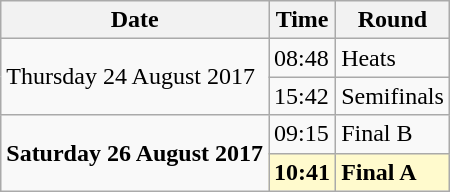<table class="wikitable">
<tr>
<th>Date</th>
<th>Time</th>
<th>Round</th>
</tr>
<tr>
<td rowspan=2>Thursday 24 August 2017</td>
<td>08:48</td>
<td>Heats</td>
</tr>
<tr>
<td>15:42</td>
<td>Semifinals</td>
</tr>
<tr>
<td rowspan=2><strong>Saturday 26 August 2017</strong></td>
<td>09:15</td>
<td>Final B</td>
</tr>
<tr>
<td style=background:lemonchiffon><strong>10:41</strong></td>
<td style=background:lemonchiffon><strong>Final A</strong></td>
</tr>
</table>
